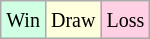<table class="wikitable">
<tr>
<td style="background-color: #d0ffe3;"><small>Win</small></td>
<td style="background-color: #ffffdd;"><small>Draw</small></td>
<td style="background-color: #ffd0e3;"><small>Loss</small></td>
</tr>
</table>
